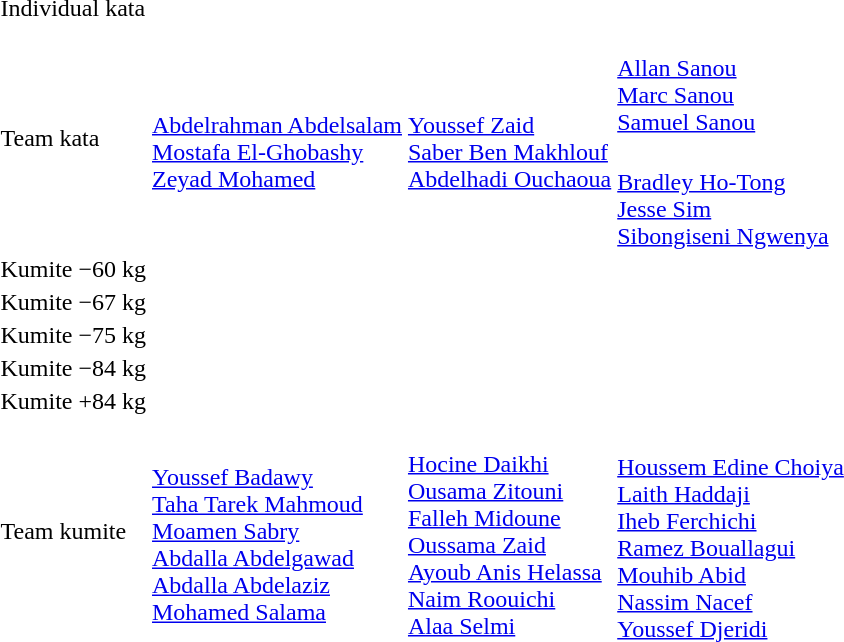<table>
<tr>
<td rowspan=2>Individual kata</td>
<td rowspan=2></td>
<td rowspan=2></td>
<td></td>
</tr>
<tr>
<td></td>
</tr>
<tr>
<td rowspan=2>Team kata</td>
<td rowspan=2><br><a href='#'>Abdelrahman Abdelsalam</a><br><a href='#'>Mostafa El-Ghobashy</a><br><a href='#'>Zeyad Mohamed</a></td>
<td rowspan=2><br><a href='#'>Youssef Zaid</a><br><a href='#'>Saber Ben Makhlouf</a><br><a href='#'>Abdelhadi Ouchaoua</a></td>
<td><br><a href='#'>Allan Sanou</a><br><a href='#'>Marc Sanou</a><br><a href='#'>Samuel Sanou</a></td>
</tr>
<tr>
<td><br><a href='#'>Bradley Ho-Tong</a><br><a href='#'>Jesse Sim</a><br><a href='#'>Sibongiseni Ngwenya</a></td>
</tr>
<tr>
<td rowspan=2>Kumite −60 kg</td>
<td rowspan=2></td>
<td rowspan=2></td>
<td></td>
</tr>
<tr>
<td></td>
</tr>
<tr>
<td rowspan=2>Kumite −67 kg</td>
<td rowspan=2></td>
<td rowspan=2></td>
<td></td>
</tr>
<tr>
<td></td>
</tr>
<tr>
<td rowspan=2>Kumite −75 kg</td>
<td rowspan=2></td>
<td rowspan=2></td>
<td></td>
</tr>
<tr>
<td></td>
</tr>
<tr>
<td rowspan=2>Kumite −84 kg</td>
<td rowspan=2></td>
<td rowspan=2></td>
<td></td>
</tr>
<tr>
<td></td>
</tr>
<tr>
<td rowspan=2>Kumite +84 kg</td>
<td rowspan=2></td>
<td rowspan=2></td>
<td></td>
</tr>
<tr>
<td></td>
</tr>
<tr>
<td rowspan=2>Team kumite</td>
<td rowspan=2><br><a href='#'>Youssef Badawy</a><br><a href='#'>Taha Tarek Mahmoud</a><br><a href='#'>Moamen Sabry</a><br><a href='#'>Abdalla Abdelgawad</a><br><a href='#'>Abdalla Abdelaziz</a><br><a href='#'>Mohamed Salama</a></td>
<td rowspan=2><br><a href='#'>Hocine Daikhi</a><br><a href='#'>Ousama Zitouni</a><br><a href='#'>Falleh Midoune</a><br><a href='#'>Oussama Zaid</a><br><a href='#'>Ayoub Anis Helassa</a><br><a href='#'>Naim Roouichi</a><br><a href='#'>Alaa Selmi</a></td>
<td></td>
</tr>
<tr>
<td><br><a href='#'>Houssem Edine Choiya</a><br><a href='#'>Laith Haddaji</a><br><a href='#'>Iheb Ferchichi</a><br><a href='#'>Ramez Bouallagui</a><br><a href='#'>Mouhib Abid</a><br><a href='#'>Nassim Nacef</a><br><a href='#'>Youssef Djeridi</a></td>
</tr>
</table>
